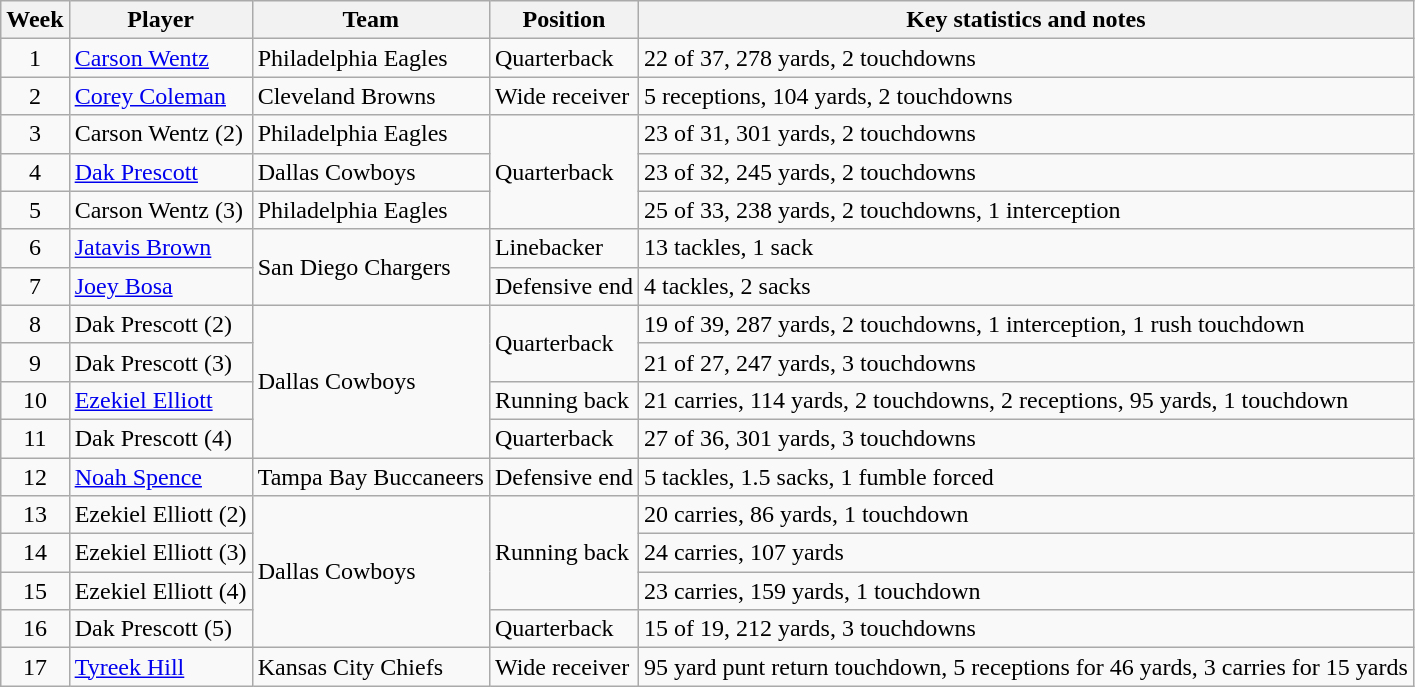<table class="wikitable sortable">
<tr>
<th>Week</th>
<th>Player</th>
<th>Team</th>
<th>Position</th>
<th>Key statistics and notes</th>
</tr>
<tr>
<td align=center>1</td>
<td><a href='#'>Carson Wentz</a></td>
<td>Philadelphia Eagles</td>
<td>Quarterback</td>
<td>22 of 37, 278 yards, 2 touchdowns</td>
</tr>
<tr>
<td align=center>2</td>
<td><a href='#'>Corey Coleman</a></td>
<td>Cleveland Browns</td>
<td>Wide receiver</td>
<td>5 receptions, 104 yards, 2 touchdowns</td>
</tr>
<tr>
<td align=center>3</td>
<td>Carson Wentz (2)</td>
<td>Philadelphia Eagles</td>
<td rowspan="3">Quarterback</td>
<td>23 of 31, 301 yards, 2 touchdowns</td>
</tr>
<tr>
<td align=center>4</td>
<td><a href='#'>Dak Prescott</a></td>
<td>Dallas Cowboys</td>
<td>23 of 32, 245 yards, 2 touchdowns</td>
</tr>
<tr>
<td align=center>5</td>
<td>Carson Wentz (3)</td>
<td>Philadelphia Eagles</td>
<td>25 of 33, 238 yards, 2 touchdowns, 1 interception</td>
</tr>
<tr>
<td align=center>6</td>
<td><a href='#'>Jatavis Brown</a></td>
<td rowspan="2">San Diego Chargers</td>
<td>Linebacker</td>
<td>13 tackles, 1 sack</td>
</tr>
<tr>
<td align=center>7</td>
<td><a href='#'>Joey Bosa</a></td>
<td>Defensive end</td>
<td>4 tackles, 2 sacks</td>
</tr>
<tr>
<td align=center>8</td>
<td>Dak Prescott (2)</td>
<td rowspan="4">Dallas Cowboys</td>
<td rowspan="2">Quarterback</td>
<td>19 of 39, 287 yards, 2 touchdowns, 1 interception, 1 rush touchdown</td>
</tr>
<tr>
<td align=center>9</td>
<td>Dak Prescott (3)</td>
<td>21 of 27, 247 yards, 3 touchdowns</td>
</tr>
<tr>
<td align=center>10</td>
<td><a href='#'>Ezekiel Elliott</a></td>
<td>Running back</td>
<td>21 carries, 114 yards, 2 touchdowns, 2 receptions, 95 yards, 1 touchdown</td>
</tr>
<tr>
<td align=center>11</td>
<td>Dak Prescott (4)</td>
<td>Quarterback</td>
<td>27 of 36, 301 yards, 3 touchdowns</td>
</tr>
<tr>
<td align=center>12</td>
<td><a href='#'>Noah Spence</a></td>
<td>Tampa Bay Buccaneers</td>
<td>Defensive end</td>
<td>5 tackles, 1.5 sacks, 1 fumble forced</td>
</tr>
<tr>
<td align=center>13</td>
<td>Ezekiel Elliott (2)</td>
<td rowspan="4">Dallas Cowboys</td>
<td rowspan="3">Running back</td>
<td>20 carries, 86 yards, 1 touchdown</td>
</tr>
<tr>
<td align=center>14</td>
<td>Ezekiel Elliott (3)</td>
<td>24 carries, 107 yards</td>
</tr>
<tr>
<td align=center>15</td>
<td>Ezekiel Elliott (4)</td>
<td>23 carries, 159 yards, 1 touchdown</td>
</tr>
<tr>
<td align=center>16</td>
<td>Dak Prescott (5)</td>
<td>Quarterback</td>
<td>15 of 19, 212 yards, 3 touchdowns</td>
</tr>
<tr>
<td align=center>17</td>
<td><a href='#'>Tyreek Hill</a></td>
<td>Kansas City Chiefs</td>
<td>Wide receiver</td>
<td>95 yard punt return touchdown, 5 receptions for 46 yards, 3 carries for 15 yards</td>
</tr>
</table>
